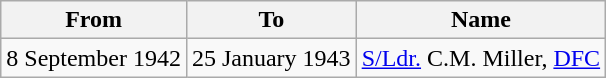<table class="wikitable">
<tr>
<th>From</th>
<th>To</th>
<th>Name</th>
</tr>
<tr>
<td>8 September 1942</td>
<td>25 January 1943</td>
<td><a href='#'>S/Ldr.</a> C.M. Miller, <a href='#'>DFC</a></td>
</tr>
</table>
